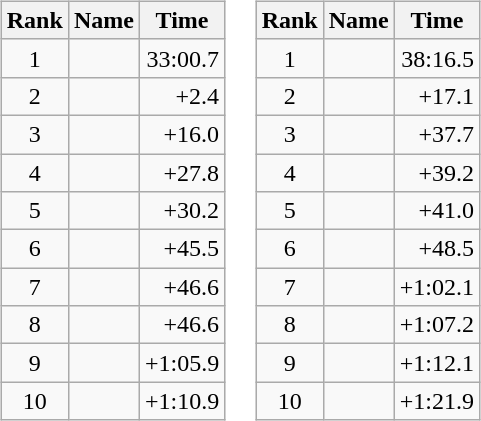<table border="0">
<tr>
<td valign="top"><br><table class="wikitable">
<tr>
<th>Rank</th>
<th>Name</th>
<th>Time</th>
</tr>
<tr>
<td style="text-align:center;">1</td>
<td></td>
<td align="right">33:00.7</td>
</tr>
<tr>
<td style="text-align:center;">2</td>
<td></td>
<td align="right">+2.4</td>
</tr>
<tr>
<td style="text-align:center;">3</td>
<td></td>
<td align="right">+16.0</td>
</tr>
<tr>
<td style="text-align:center;">4</td>
<td></td>
<td align="right">+27.8</td>
</tr>
<tr>
<td style="text-align:center;">5</td>
<td></td>
<td align="right">+30.2</td>
</tr>
<tr>
<td style="text-align:center;">6</td>
<td></td>
<td align="right">+45.5</td>
</tr>
<tr>
<td style="text-align:center;">7</td>
<td></td>
<td align="right">+46.6</td>
</tr>
<tr>
<td style="text-align:center;">8</td>
<td></td>
<td align="right">+46.6</td>
</tr>
<tr>
<td style="text-align:center;">9</td>
<td></td>
<td align="right">+1:05.9</td>
</tr>
<tr>
<td style="text-align:center;">10</td>
<td></td>
<td align="right">+1:10.9</td>
</tr>
</table>
</td>
<td valign="top"><br><table class="wikitable">
<tr>
<th>Rank</th>
<th>Name</th>
<th>Time</th>
</tr>
<tr>
<td style="text-align:center;">1</td>
<td></td>
<td align="right">38:16.5</td>
</tr>
<tr>
<td style="text-align:center;">2</td>
<td></td>
<td align="right">+17.1</td>
</tr>
<tr>
<td style="text-align:center;">3</td>
<td></td>
<td align="right">+37.7</td>
</tr>
<tr>
<td style="text-align:center;">4</td>
<td></td>
<td align="right">+39.2</td>
</tr>
<tr>
<td style="text-align:center;">5</td>
<td></td>
<td align="right">+41.0</td>
</tr>
<tr>
<td style="text-align:center;">6</td>
<td></td>
<td align="right">+48.5</td>
</tr>
<tr>
<td style="text-align:center;">7</td>
<td></td>
<td align="right">+1:02.1</td>
</tr>
<tr>
<td style="text-align:center;">8</td>
<td></td>
<td align="right">+1:07.2</td>
</tr>
<tr>
<td style="text-align:center;">9</td>
<td></td>
<td align="right">+1:12.1</td>
</tr>
<tr>
<td style="text-align:center;">10</td>
<td></td>
<td align="right">+1:21.9</td>
</tr>
</table>
</td>
</tr>
</table>
